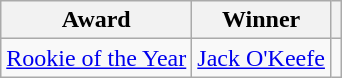<table class="wikitable">
<tr>
<th>Award</th>
<th>Winner</th>
<th><br></th>
</tr>
<tr>
<td><a href='#'>Rookie of the Year</a></td>
<td> <a href='#'>Jack O'Keefe</a></td>
<td></td>
</tr>
</table>
